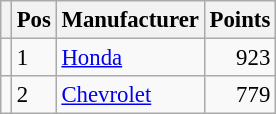<table class="wikitable" style="font-size: 95%;">
<tr>
<th></th>
<th>Pos</th>
<th>Manufacturer</th>
<th>Points</th>
</tr>
<tr>
<td align="left"></td>
<td>1</td>
<td> <a href='#'>Honda</a></td>
<td align="right">923</td>
</tr>
<tr>
<td align="left"></td>
<td>2</td>
<td> <a href='#'>Chevrolet</a></td>
<td align="right">779</td>
</tr>
</table>
